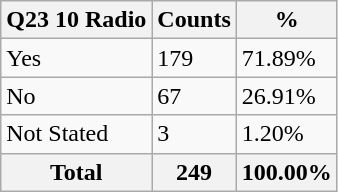<table class="wikitable sortable">
<tr>
<th>Q23 10 Radio</th>
<th>Counts</th>
<th>%</th>
</tr>
<tr>
<td>Yes</td>
<td>179</td>
<td>71.89%</td>
</tr>
<tr>
<td>No</td>
<td>67</td>
<td>26.91%</td>
</tr>
<tr>
<td>Not Stated</td>
<td>3</td>
<td>1.20%</td>
</tr>
<tr>
<th>Total</th>
<th>249</th>
<th>100.00%</th>
</tr>
</table>
